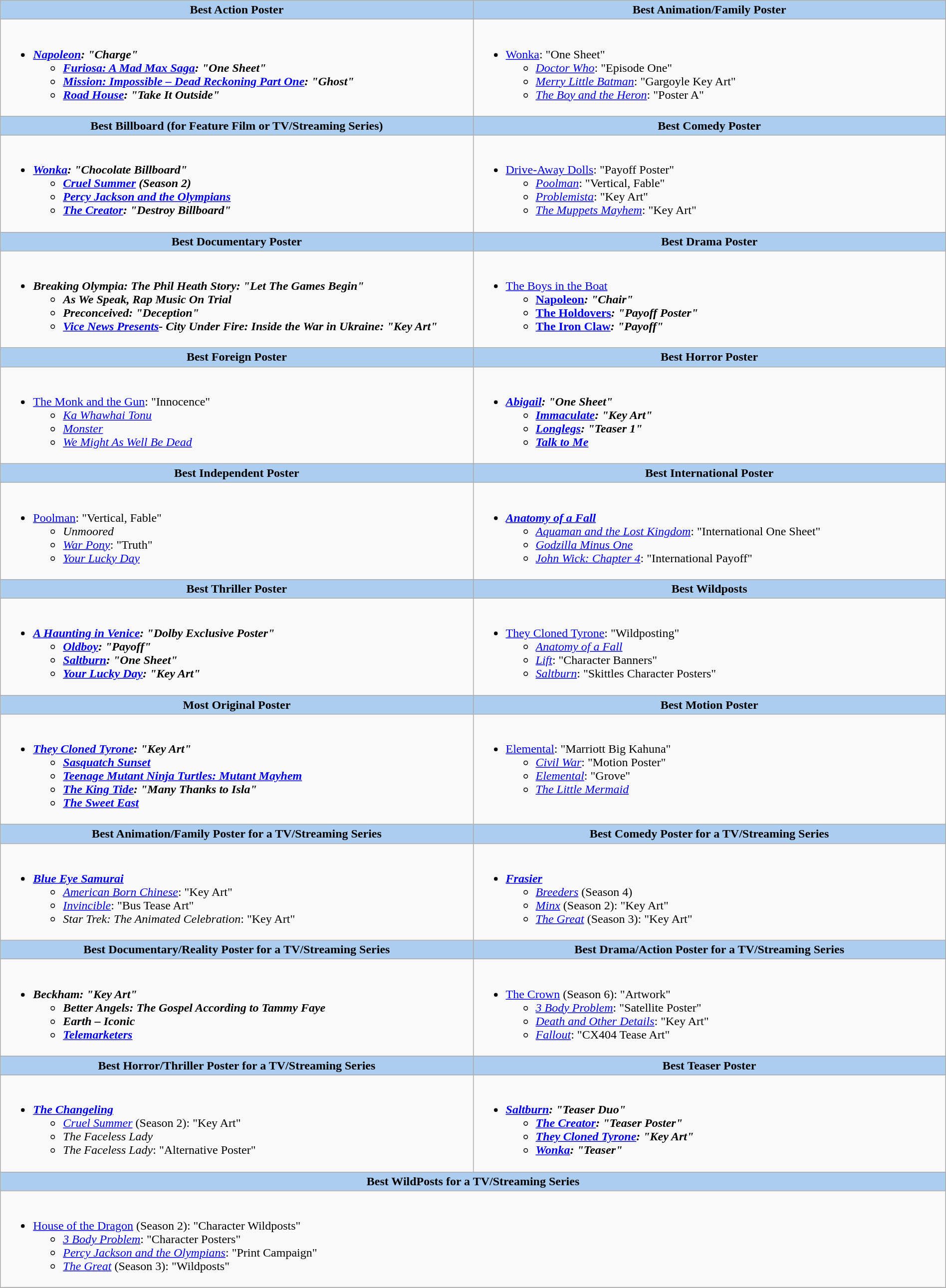<table role="presentation" class=wikitable width=100%>
<tr>
<th style="background:#abcdef;" width="50%">Best Action Poster</th>
<th style="background:#abcdef;" width="50%">Best Animation/Family Poster</th>
</tr>
<tr>
<td valign="top"><br><ul><li><strong><em><a href='#'>Napoleon</a><em>: "Charge"<strong><ul><li></em><a href='#'>Furiosa: A Mad Max Saga</a><em>: "One Sheet"</li><li></em><a href='#'>Mission: Impossible – Dead Reckoning Part One</a><em>: "Ghost"</li><li></em><a href='#'>Road House</a><em>: "Take It Outside"</li></ul></li></ul></td>
<td valign="top"><br><ul><li></em></strong><a href='#'>Wonka</a></em>: "One Sheet"</strong><ul><li><em><a href='#'>Doctor Who</a></em>: "Episode One"</li><li><em><a href='#'>Merry Little Batman</a></em>: "Gargoyle Key Art"</li><li><em><a href='#'>The Boy and the Heron</a></em>: "Poster A"</li></ul></li></ul></td>
</tr>
<tr>
<th style="background:#abcdef;">Best Billboard (for Feature Film or TV/Streaming Series)</th>
<th style="background:#abcdef;">Best Comedy Poster</th>
</tr>
<tr>
<td valign="top"><br><ul><li><strong><em><a href='#'>Wonka</a><em>: "Chocolate Billboard"<strong><ul><li></em><a href='#'>Cruel Summer</a><em> (Season 2)</li><li></em><a href='#'>Percy Jackson and the Olympians</a><em></li><li></em><a href='#'>The Creator</a><em>: "Destroy Billboard"</li></ul></li></ul></td>
<td valign="top"><br><ul><li></em></strong><a href='#'>Drive-Away Dolls</a></em>: "Payoff Poster"</strong><ul><li><em><a href='#'>Poolman</a></em>: "Vertical, Fable"</li><li><em><a href='#'>Problemista</a></em>: "Key Art"</li><li><em><a href='#'>The Muppets Mayhem</a></em>: "Key Art"</li></ul></li></ul></td>
</tr>
<tr>
<th style="background:#abcdef;">Best Documentary Poster</th>
<th style="background:#abcdef;">Best Drama Poster</th>
</tr>
<tr>
<td valign="top"><br><ul><li><strong><em>Breaking Olympia: The Phil Heath Story<em>: "Let The Games Begin"<strong><ul><li></em>As We Speak, Rap Music On Trial<em></li><li></em>Preconceived<em>: "Deception"</li><li></em><a href='#'>Vice News Presents</a><em>- </em>City Under Fire: Inside the War in Ukraine<em>: "Key Art"</li></ul></li></ul></td>
<td valign="top"><br><ul><li></em></strong><a href='#'>The Boys in the Boat</a><strong><em><ul><li></em><a href='#'>Napoleon</a><em>: "Chair"</li><li></em><a href='#'>The Holdovers</a><em>: "Payoff Poster"</li><li></em><a href='#'>The Iron Claw</a><em>: "Payoff"</li></ul></li></ul></td>
</tr>
<tr>
<th style="background:#abcdef;">Best Foreign Poster</th>
<th style="background:#abcdef;">Best Horror Poster</th>
</tr>
<tr>
<td valign="top"><br><ul><li></em></strong><a href='#'>The Monk and the Gun</a></em>: "Innocence"</strong><ul><li><em><a href='#'>Ka Whawhai Tonu</a></em></li><li><em><a href='#'>Monster</a></em></li><li><em><a href='#'>We Might As Well Be Dead</a></em></li></ul></li></ul></td>
<td valign="top"><br><ul><li><strong><em><a href='#'>Abigail</a><em>: "One Sheet"<strong><ul><li></em><a href='#'>Immaculate</a><em>: "Key Art"</li><li></em><a href='#'>Longlegs</a><em>: "Teaser 1"</li><li></em><a href='#'>Talk to Me</a><em></li></ul></li></ul></td>
</tr>
<tr>
<th style="background:#abcdef;">Best Independent Poster</th>
<th style="background:#abcdef;">Best International Poster</th>
</tr>
<tr>
<td valign="top"><br><ul><li></em></strong><a href='#'>Poolman</a></em>: "Vertical, Fable"</strong><ul><li><em>Unmoored</em></li><li><em><a href='#'>War Pony</a></em>: "Truth"</li><li><em><a href='#'>Your Lucky Day</a></em></li></ul></li></ul></td>
<td valign="top"><br><ul><li><strong><em><a href='#'>Anatomy of a Fall</a></em></strong><ul><li><em><a href='#'>Aquaman and the Lost Kingdom</a></em>: "International One Sheet"</li><li><em><a href='#'>Godzilla Minus One</a></em></li><li><em><a href='#'>John Wick: Chapter 4</a></em>: "International Payoff"</li></ul></li></ul></td>
</tr>
<tr>
<th style="background:#abcdef;">Best Thriller Poster</th>
<th style="background:#abcdef;">Best Wildposts</th>
</tr>
<tr>
<td valign="top"><br><ul><li><strong><em><a href='#'>A Haunting in Venice</a><em>: "Dolby Exclusive Poster"<strong><ul><li></em><a href='#'>Oldboy</a><em>: "Payoff"</li><li></em><a href='#'>Saltburn</a><em>: "One Sheet"</li><li></em><a href='#'>Your Lucky Day</a><em>: "Key Art"</li></ul></li></ul></td>
<td valign="top"><br><ul><li></em></strong><a href='#'>They Cloned Tyrone</a></em>: "Wildposting"</strong><ul><li><em><a href='#'>Anatomy of a Fall</a></em></li><li><em><a href='#'>Lift</a></em>: "Character Banners"</li><li><em><a href='#'>Saltburn</a></em>: "Skittles Character Posters"</li></ul></li></ul></td>
</tr>
<tr>
<th style="background:#abcdef;">Most Original Poster</th>
<th style="background:#abcdef;">Best Motion Poster</th>
</tr>
<tr>
<td valign="top"><br><ul><li><strong><em><a href='#'>They Cloned Tyrone</a><em>: "Key Art"<strong><ul><li></em><a href='#'>Sasquatch Sunset</a><em></li><li></em><a href='#'>Teenage Mutant Ninja Turtles: Mutant Mayhem</a><em></li><li></em><a href='#'>The King Tide</a><em>: "Many Thanks to Isla"</li><li></em><a href='#'>The Sweet East</a><em></li></ul></li></ul></td>
<td valign="top"><br><ul><li></em></strong><a href='#'>Elemental</a></em>: "Marriott Big Kahuna"</strong><ul><li><em><a href='#'>Civil War</a></em>: "Motion Poster"</li><li><em><a href='#'>Elemental</a></em>: "Grove"</li><li><em><a href='#'>The Little Mermaid</a></em></li></ul></li></ul></td>
</tr>
<tr>
<th style="background:#abcdef;">Best Animation/Family Poster for a TV/Streaming Series</th>
<th style="background:#abcdef;">Best Comedy Poster for a TV/Streaming Series</th>
</tr>
<tr>
<td valign="top"><br><ul><li><strong><em><a href='#'>Blue Eye Samurai</a></em></strong><ul><li><em><a href='#'>American Born Chinese</a></em>: "Key Art"</li><li><em><a href='#'>Invincible</a></em>: "Bus Tease Art"</li><li><em>Star Trek: The Animated Celebration</em>: "Key Art"</li></ul></li></ul></td>
<td valign="top"><br><ul><li><strong><em><a href='#'>Frasier</a></em></strong><ul><li><em><a href='#'>Breeders</a></em> (Season 4)</li><li><em><a href='#'>Minx</a></em> (Season 2): "Key Art"</li><li><em><a href='#'>The Great</a></em> (Season 3): "Key Art"</li></ul></li></ul></td>
</tr>
<tr>
<th style="background:#abcdef;">Best Documentary/Reality Poster for a TV/Streaming Series</th>
<th style="background:#abcdef;">Best Drama/Action Poster for a TV/Streaming Series</th>
</tr>
<tr>
<td valign="top"><br><ul><li><strong><em>Beckham<em>: "Key Art"<strong><ul><li></em>Better Angels: The Gospel According to Tammy Faye<em></li><li></em>Earth – Iconic<em></li><li></em><a href='#'>Telemarketers</a><em></li></ul></li></ul></td>
<td valign="top"><br><ul><li></em></strong><a href='#'>The Crown</a></em> (Season 6): "Artwork"</strong><ul><li><em><a href='#'>3 Body Problem</a></em>: "Satellite Poster"</li><li><em><a href='#'>Death and Other Details</a></em>: "Key Art"</li><li><em><a href='#'>Fallout</a></em>: "CX404 Tease Art"</li></ul></li></ul></td>
</tr>
<tr>
<th style="background:#abcdef;">Best Horror/Thriller Poster for a TV/Streaming Series</th>
<th style="background:#abcdef;">Best Teaser Poster</th>
</tr>
<tr>
<td valign="top"><br><ul><li><strong><em><a href='#'>The Changeling</a></em></strong><ul><li><em><a href='#'>Cruel Summer</a></em> (Season 2): "Key Art"</li><li><em>The Faceless Lady</em></li><li><em>The Faceless Lady</em>: "Alternative Poster"</li></ul></li></ul></td>
<td valign="top"><br><ul><li><strong><em><a href='#'>Saltburn</a><em>: "Teaser Duo"<strong><ul><li></em><a href='#'>The Creator</a><em>: "Teaser Poster"</li><li></em><a href='#'>They Cloned Tyrone</a><em>: "Key Art"</li><li></em><a href='#'>Wonka</a><em>: "Teaser"</li></ul></li></ul></td>
</tr>
<tr>
<th style="background:#abcdef;" colspan="2">Best WildPosts for a TV/Streaming Series</th>
</tr>
<tr>
<td colspan="2" valign="top"><br><ul><li></em></strong><a href='#'>House of the Dragon</a></em> (Season 2): "Character Wildposts"</strong><ul><li><em><a href='#'>3 Body Problem</a></em>: "Character Posters"</li><li><em><a href='#'>Percy Jackson and the Olympians</a></em>: "Print Campaign"</li><li><em><a href='#'>The Great</a></em> (Season 3): "Wildposts"</li></ul></li></ul></td>
</tr>
<tr>
</tr>
</table>
